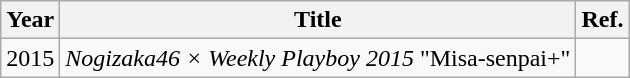<table class="wikitable">
<tr>
<th>Year</th>
<th>Title</th>
<th>Ref.</th>
</tr>
<tr>
<td>2015</td>
<td><em>Nogizaka46 × Weekly Playboy 2015</em> "Misa-senpai+"</td>
<td></td>
</tr>
</table>
